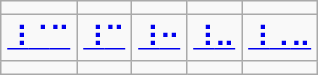<table class="wikitable noresize nowrap" style="text-align: center; font-size: larger;">
<tr>
<td></td>
<td></td>
<td></td>
<td></td>
<td></td>
</tr>
<tr>
<td><a href='#'>⠸</a><a href='#'>⠈</a><a href='#'>⠉</a></td>
<td><a href='#'>⠸</a><a href='#'>⠉</a></td>
<td><a href='#'>⠸</a><a href='#'>⠒</a></td>
<td><a href='#'>⠸</a><a href='#'>⠤</a></td>
<td><a href='#'>⠸</a><a href='#'>⠠</a><a href='#'>⠤</a></td>
</tr>
<tr>
<td></td>
<td></td>
<td></td>
<td></td>
<td></td>
</tr>
</table>
